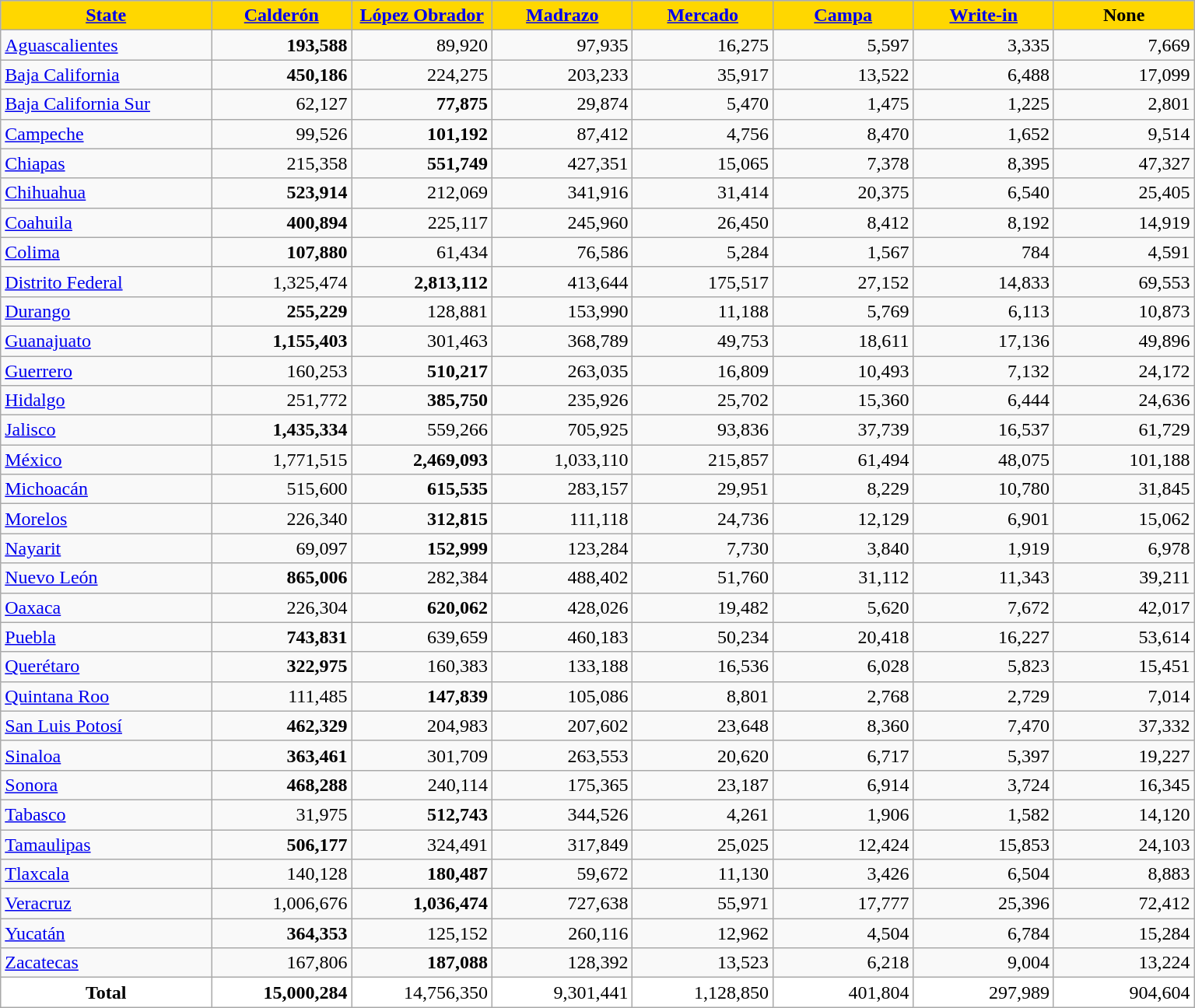<table class="wikitable" width=81%>
<tr bgcolor=#cccccc>
<th style="background: gold" width=12%><a href='#'>State</a></th>
<th style="background: gold" width=8%><a href='#'>Calderón</a></th>
<th style="background: gold" width=8%><a href='#'>López Obrador</a></th>
<th style="background: gold" width=8%><a href='#'>Madrazo</a></th>
<th style="background: gold" width=8%><a href='#'>Mercado</a></th>
<th style="background: gold" width=8%><a href='#'>Campa</a></th>
<th style="background: gold" width=8%><a href='#'>Write-in</a></th>
<th style="background: gold" width=8%>None</th>
</tr>
<tr>
<td><a href='#'>Aguascalientes</a></td>
<td align="right"><strong>193,588</strong></td>
<td align="right">89,920</td>
<td align="right">97,935</td>
<td align="right">16,275</td>
<td align="right">5,597</td>
<td align="right">3,335</td>
<td align="right">7,669</td>
</tr>
<tr>
<td><a href='#'>Baja California</a></td>
<td align="right"><strong>450,186</strong></td>
<td align="right">224,275</td>
<td align="right">203,233</td>
<td align="right">35,917</td>
<td align="right">13,522</td>
<td align="right">6,488</td>
<td align="right">17,099</td>
</tr>
<tr>
<td><a href='#'>Baja California Sur</a></td>
<td align="right">62,127</td>
<td align="right"><strong>77,875</strong></td>
<td align="right">29,874</td>
<td align="right">5,470</td>
<td align="right">1,475</td>
<td align="right">1,225</td>
<td align="right">2,801</td>
</tr>
<tr>
<td><a href='#'>Campeche</a></td>
<td align="right">99,526</td>
<td align="right"><strong>101,192</strong></td>
<td align="right">87,412</td>
<td align="right">4,756</td>
<td align="right">8,470</td>
<td align="right">1,652</td>
<td align="right">9,514</td>
</tr>
<tr>
<td><a href='#'>Chiapas</a></td>
<td align="right">215,358</td>
<td align="right"><strong>551,749</strong></td>
<td align="right">427,351</td>
<td align="right">15,065</td>
<td align="right">7,378</td>
<td align="right">8,395</td>
<td align="right">47,327</td>
</tr>
<tr>
<td><a href='#'>Chihuahua</a></td>
<td align="right"><strong>523,914</strong></td>
<td align="right">212,069</td>
<td align="right">341,916</td>
<td align="right">31,414</td>
<td align="right">20,375</td>
<td align="right">6,540</td>
<td align="right">25,405</td>
</tr>
<tr>
<td><a href='#'>Coahuila</a></td>
<td align="right"><strong>400,894</strong></td>
<td align="right">225,117</td>
<td align="right">245,960</td>
<td align="right">26,450</td>
<td align="right">8,412</td>
<td align="right">8,192</td>
<td align="right">14,919</td>
</tr>
<tr>
<td><a href='#'>Colima</a></td>
<td align="right"><strong>107,880</strong></td>
<td align="right">61,434</td>
<td align="right">76,586</td>
<td align="right">5,284</td>
<td align="right">1,567</td>
<td align="right">784</td>
<td align="right">4,591</td>
</tr>
<tr>
<td><a href='#'>Distrito Federal</a></td>
<td align="right">1,325,474</td>
<td align="right"><strong>2,813,112</strong></td>
<td align="right">413,644</td>
<td align="right">175,517</td>
<td align="right">27,152</td>
<td align="right">14,833</td>
<td align="right">69,553</td>
</tr>
<tr>
<td><a href='#'>Durango</a></td>
<td align="right"><strong>255,229</strong></td>
<td align="right">128,881</td>
<td align="right">153,990</td>
<td align="right">11,188</td>
<td align="right">5,769</td>
<td align="right">6,113</td>
<td align="right">10,873</td>
</tr>
<tr>
<td><a href='#'>Guanajuato</a></td>
<td align="right"><strong>1,155,403</strong></td>
<td align="right">301,463</td>
<td align="right">368,789</td>
<td align="right">49,753</td>
<td align="right">18,611</td>
<td align="right">17,136</td>
<td align="right">49,896</td>
</tr>
<tr>
<td><a href='#'>Guerrero</a></td>
<td align="right">160,253</td>
<td align="right"><strong>510,217</strong></td>
<td align="right">263,035</td>
<td align="right">16,809</td>
<td align="right">10,493</td>
<td align="right">7,132</td>
<td align="right">24,172</td>
</tr>
<tr>
<td><a href='#'>Hidalgo</a></td>
<td align="right">251,772</td>
<td align="right"><strong>385,750</strong></td>
<td align="right">235,926</td>
<td align="right">25,702</td>
<td align="right">15,360</td>
<td align="right">6,444</td>
<td align="right">24,636</td>
</tr>
<tr>
<td><a href='#'>Jalisco</a></td>
<td align="right"><strong>1,435,334</strong></td>
<td align="right">559,266</td>
<td align="right">705,925</td>
<td align="right">93,836</td>
<td align="right">37,739</td>
<td align="right">16,537</td>
<td align="right">61,729</td>
</tr>
<tr>
<td><a href='#'>México</a></td>
<td align="right">1,771,515</td>
<td align="right"><strong>2,469,093</strong></td>
<td align="right">1,033,110</td>
<td align="right">215,857</td>
<td align="right">61,494</td>
<td align="right">48,075</td>
<td align="right">101,188</td>
</tr>
<tr>
<td><a href='#'>Michoacán</a></td>
<td align="right">515,600</td>
<td align="right"><strong>615,535</strong></td>
<td align="right">283,157</td>
<td align="right">29,951</td>
<td align="right">8,229</td>
<td align="right">10,780</td>
<td align="right">31,845</td>
</tr>
<tr>
<td><a href='#'>Morelos</a></td>
<td align="right">226,340</td>
<td align="right"><strong>312,815</strong></td>
<td align="right">111,118</td>
<td align="right">24,736</td>
<td align="right">12,129</td>
<td align="right">6,901</td>
<td align="right">15,062</td>
</tr>
<tr>
<td><a href='#'>Nayarit</a></td>
<td align="right">69,097</td>
<td align="right"><strong>152,999</strong></td>
<td align="right">123,284</td>
<td align="right">7,730</td>
<td align="right">3,840</td>
<td align="right">1,919</td>
<td align="right">6,978</td>
</tr>
<tr>
<td><a href='#'>Nuevo León</a></td>
<td align="right"><strong>865,006</strong></td>
<td align="right">282,384</td>
<td align="right">488,402</td>
<td align="right">51,760</td>
<td align="right">31,112</td>
<td align="right">11,343</td>
<td align="right">39,211</td>
</tr>
<tr>
<td><a href='#'>Oaxaca</a></td>
<td align="right">226,304</td>
<td align="right"><strong>620,062</strong></td>
<td align="right">428,026</td>
<td align="right">19,482</td>
<td align="right">5,620</td>
<td align="right">7,672</td>
<td align="right">42,017</td>
</tr>
<tr>
<td><a href='#'>Puebla</a></td>
<td align="right"><strong>743,831</strong></td>
<td align="right">639,659</td>
<td align="right">460,183</td>
<td align="right">50,234</td>
<td align="right">20,418</td>
<td align="right">16,227</td>
<td align="right">53,614</td>
</tr>
<tr>
<td><a href='#'>Querétaro</a></td>
<td align="right"><strong>322,975</strong></td>
<td align="right">160,383</td>
<td align="right">133,188</td>
<td align="right">16,536</td>
<td align="right">6,028</td>
<td align="right">5,823</td>
<td align="right">15,451</td>
</tr>
<tr>
<td><a href='#'>Quintana Roo</a></td>
<td align="right">111,485</td>
<td align="right"><strong>147,839</strong></td>
<td align="right">105,086</td>
<td align="right">8,801</td>
<td align="right">2,768</td>
<td align="right">2,729</td>
<td align="right">7,014</td>
</tr>
<tr>
<td><a href='#'>San Luis Potosí</a></td>
<td align="right"><strong>462,329</strong></td>
<td align="right">204,983</td>
<td align="right">207,602</td>
<td align="right">23,648</td>
<td align="right">8,360</td>
<td align="right">7,470</td>
<td align="right">37,332</td>
</tr>
<tr>
<td><a href='#'>Sinaloa</a></td>
<td align="right"><strong>363,461</strong></td>
<td align="right">301,709</td>
<td align="right">263,553</td>
<td align="right">20,620</td>
<td align="right">6,717</td>
<td align="right">5,397</td>
<td align="right">19,227</td>
</tr>
<tr>
<td><a href='#'>Sonora</a></td>
<td align="right"><strong>468,288</strong></td>
<td align="right">240,114</td>
<td align="right">175,365</td>
<td align="right">23,187</td>
<td align="right">6,914</td>
<td align="right">3,724</td>
<td align="right">16,345</td>
</tr>
<tr>
<td><a href='#'>Tabasco</a></td>
<td align="right">31,975</td>
<td align="right"><strong>512,743</strong></td>
<td align="right">344,526</td>
<td align="right">4,261</td>
<td align="right">1,906</td>
<td align="right">1,582</td>
<td align="right">14,120</td>
</tr>
<tr>
<td><a href='#'>Tamaulipas</a></td>
<td align="right"><strong>506,177</strong></td>
<td align="right">324,491</td>
<td align="right">317,849</td>
<td align="right">25,025</td>
<td align="right">12,424</td>
<td align="right">15,853</td>
<td align="right">24,103</td>
</tr>
<tr>
<td><a href='#'>Tlaxcala</a></td>
<td align="right">140,128</td>
<td align="right"><strong>180,487</strong></td>
<td align="right">59,672</td>
<td align="right">11,130</td>
<td align="right">3,426</td>
<td align="right">6,504</td>
<td align="right">8,883</td>
</tr>
<tr>
<td><a href='#'>Veracruz</a></td>
<td align="right">1,006,676</td>
<td align="right"><strong>1,036,474</strong></td>
<td align="right">727,638</td>
<td align="right">55,971</td>
<td align="right">17,777</td>
<td align="right">25,396</td>
<td align="right">72,412</td>
</tr>
<tr>
<td><a href='#'>Yucatán</a></td>
<td align="right"><strong>364,353</strong></td>
<td align="right">125,152</td>
<td align="right">260,116</td>
<td align="right">12,962</td>
<td align="right">4,504</td>
<td align="right">6,784</td>
<td align="right">15,284</td>
</tr>
<tr>
<td><a href='#'>Zacatecas</a></td>
<td align="right">167,806</td>
<td align="right"><strong>187,088</strong></td>
<td align="right">128,392</td>
<td align="right">13,523</td>
<td align="right">6,218</td>
<td align="right">9,004</td>
<td align="right">13,224</td>
</tr>
<tr>
<td style="background: #FFFFFF" align="center"><strong>Total</strong></td>
<td style="background: #FFFFFF" align="right"><strong>15,000,284</strong></td>
<td style="background: #FFFFFF" align="right">14,756,350</td>
<td style="background: #FFFFFF" align="right">9,301,441</td>
<td style="background: #FFFFFF" align="right">1,128,850</td>
<td style="background: #FFFFFF" align="right">401,804</td>
<td style="background: #FFFFFF" align="right">297,989</td>
<td style="background: #FFFFFF" align="right">904,604</td>
</tr>
</table>
